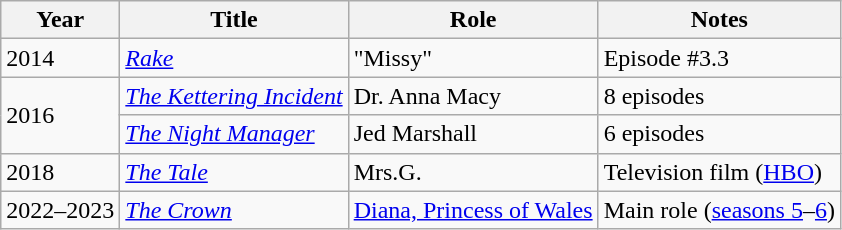<table class="wikitable sortable">
<tr>
<th scope="col">Year</th>
<th scope="col">Title</th>
<th scope="col">Role</th>
<th scope="col" class="unsortable">Notes</th>
</tr>
<tr>
<td>2014</td>
<td><em><a href='#'>Rake</a></em></td>
<td>"Missy"</td>
<td>Episode #3.3</td>
</tr>
<tr>
<td rowspan="2">2016</td>
<td><em><a href='#'>The Kettering Incident</a></em></td>
<td>Dr. Anna Macy</td>
<td>8 episodes</td>
</tr>
<tr>
<td><em><a href='#'>The Night Manager</a></em></td>
<td>Jed Marshall</td>
<td>6 episodes</td>
</tr>
<tr>
<td>2018</td>
<td><em><a href='#'>The Tale</a></em></td>
<td>Mrs.G.</td>
<td>Television film (<a href='#'>HBO</a>)</td>
</tr>
<tr>
<td>2022–2023</td>
<td><em><a href='#'>The Crown</a></em></td>
<td><a href='#'>Diana, Princess of Wales</a></td>
<td>Main role (<a href='#'>seasons 5</a>–<a href='#'>6</a>)</td>
</tr>
</table>
